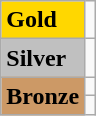<table class="wikitable">
<tr>
<td bgcolor="gold"><strong>Gold</strong></td>
<td></td>
</tr>
<tr>
<td bgcolor="silver"><strong>Silver</strong></td>
<td></td>
</tr>
<tr>
<td rowspan="2" bgcolor="#cc9966"><strong>Bronze</strong></td>
<td></td>
</tr>
<tr>
<td></td>
</tr>
</table>
